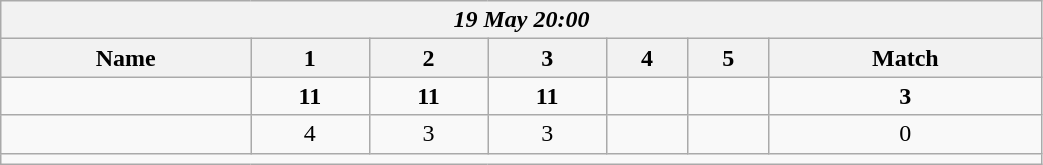<table class=wikitable style="text-align:center; width: 55%">
<tr>
<th colspan=17><em>19 May 20:00</em></th>
</tr>
<tr>
<th>Name</th>
<th>1</th>
<th>2</th>
<th>3</th>
<th>4</th>
<th>5</th>
<th>Match</th>
</tr>
<tr>
<td style="text-align:left;"><strong></strong></td>
<td><strong>11</strong></td>
<td><strong>11</strong></td>
<td><strong>11</strong></td>
<td></td>
<td></td>
<td><strong>3</strong></td>
</tr>
<tr>
<td style="text-align:left;"></td>
<td>4</td>
<td>3</td>
<td>3</td>
<td></td>
<td></td>
<td>0</td>
</tr>
<tr>
<td colspan=17></td>
</tr>
</table>
